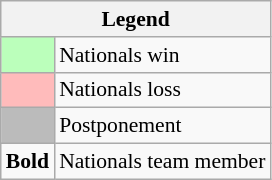<table class="wikitable" style="font-size:90%">
<tr>
<th colspan="2">Legend</th>
</tr>
<tr>
<td style="background:#bfb;"> </td>
<td>Nationals win</td>
</tr>
<tr>
<td style="background:#fbb;"> </td>
<td>Nationals loss</td>
</tr>
<tr>
<td style="background:#bbb;"> </td>
<td>Postponement</td>
</tr>
<tr>
<td><strong>Bold</strong></td>
<td>Nationals team member</td>
</tr>
</table>
